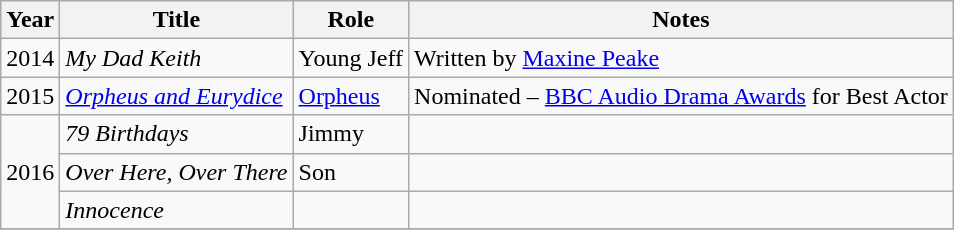<table class="wikitable sortable">
<tr>
<th>Year</th>
<th>Title</th>
<th>Role</th>
<th>Notes</th>
</tr>
<tr>
<td>2014</td>
<td><em>My Dad Keith</em></td>
<td>Young Jeff</td>
<td>Written by <a href='#'>Maxine Peake</a></td>
</tr>
<tr>
<td>2015</td>
<td><em><a href='#'>Orpheus and Eurydice</a></em></td>
<td><a href='#'>Orpheus</a></td>
<td>Nominated – <a href='#'>BBC Audio Drama Awards</a> for Best Actor</td>
</tr>
<tr>
<td rowspan="3">2016</td>
<td><em>79 Birthdays</em></td>
<td>Jimmy</td>
<td></td>
</tr>
<tr>
<td><em>Over Here, Over There</em></td>
<td>Son</td>
<td></td>
</tr>
<tr>
<td><em>Innocence</em></td>
<td></td>
<td></td>
</tr>
<tr>
</tr>
</table>
